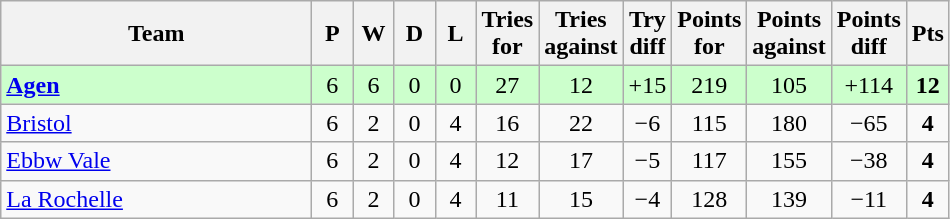<table class="wikitable" style="text-align: center;">
<tr>
<th width="200">Team</th>
<th width="20">P</th>
<th width="20">W</th>
<th width="20">D</th>
<th width="20">L</th>
<th width="20">Tries for</th>
<th width="20">Tries against</th>
<th width="20">Try diff</th>
<th width="20">Points for</th>
<th width="20">Points against</th>
<th width="25">Points diff</th>
<th width="20">Pts</th>
</tr>
<tr bgcolor="#ccffcc">
<td align="left"> <strong><a href='#'>Agen</a></strong></td>
<td>6</td>
<td>6</td>
<td>0</td>
<td>0</td>
<td>27</td>
<td>12</td>
<td>+15</td>
<td>219</td>
<td>105</td>
<td>+114</td>
<td><strong>12</strong></td>
</tr>
<tr>
<td align="left"> <a href='#'>Bristol</a></td>
<td>6</td>
<td>2</td>
<td>0</td>
<td>4</td>
<td>16</td>
<td>22</td>
<td>−6</td>
<td>115</td>
<td>180</td>
<td>−65</td>
<td><strong>4</strong></td>
</tr>
<tr>
<td align="left"> <a href='#'>Ebbw Vale</a></td>
<td>6</td>
<td>2</td>
<td>0</td>
<td>4</td>
<td>12</td>
<td>17</td>
<td>−5</td>
<td>117</td>
<td>155</td>
<td>−38</td>
<td><strong>4</strong></td>
</tr>
<tr>
<td align="left"> <a href='#'>La Rochelle</a></td>
<td>6</td>
<td>2</td>
<td>0</td>
<td>4</td>
<td>11</td>
<td>15</td>
<td>−4</td>
<td>128</td>
<td>139</td>
<td>−11</td>
<td><strong>4</strong></td>
</tr>
</table>
